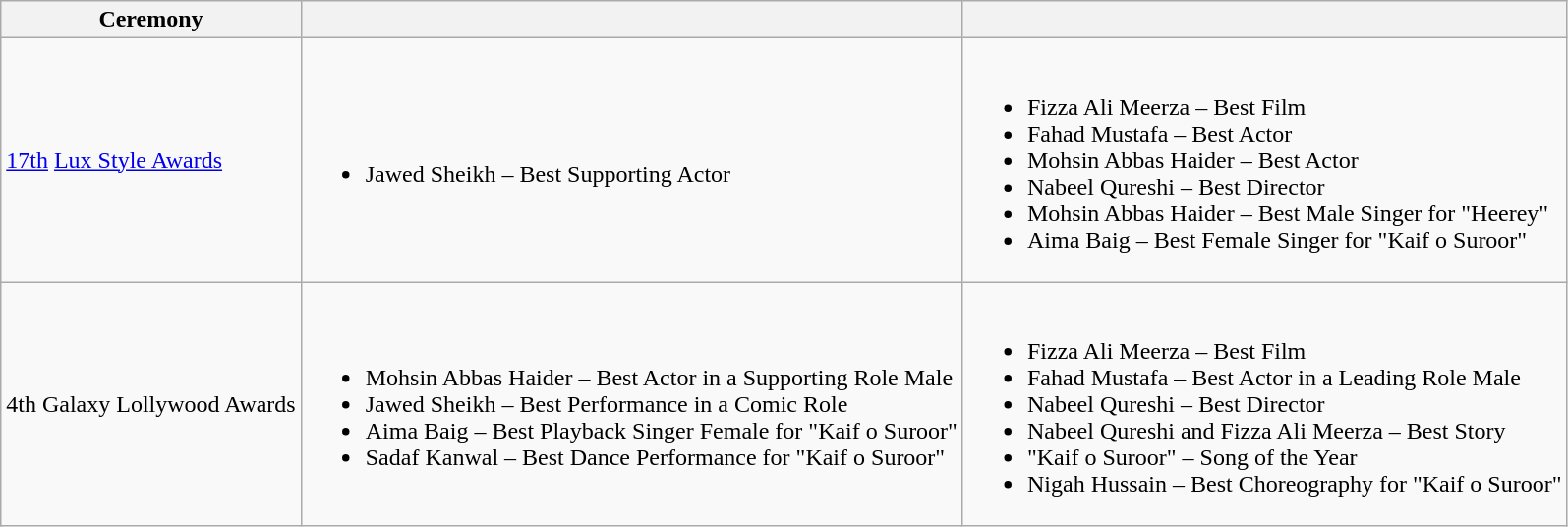<table class="wikitable">
<tr>
<th>Ceremony</th>
<th></th>
<th></th>
</tr>
<tr>
<td><a href='#'>17th</a> <a href='#'>Lux Style Awards</a><br></td>
<td><br><ul><li>Jawed Sheikh – Best Supporting Actor</li></ul></td>
<td><br><ul><li>Fizza Ali Meerza – Best Film</li><li>Fahad Mustafa – Best Actor</li><li>Mohsin Abbas Haider – Best Actor</li><li>Nabeel Qureshi – Best Director</li><li>Mohsin Abbas Haider – Best Male Singer for "Heerey"</li><li>Aima Baig – Best Female Singer for "Kaif o Suroor"</li></ul></td>
</tr>
<tr>
<td>4th Galaxy Lollywood Awards</td>
<td><br><ul><li>Mohsin Abbas Haider – Best Actor in a Supporting Role Male</li><li>Jawed Sheikh – Best Performance in a Comic Role</li><li>Aima Baig – Best Playback Singer Female for "Kaif o Suroor"</li><li>Sadaf Kanwal – Best Dance Performance for "Kaif o Suroor"</li></ul></td>
<td><br><ul><li>Fizza Ali Meerza – Best Film</li><li>Fahad Mustafa – Best Actor in a Leading Role Male</li><li>Nabeel Qureshi – Best Director</li><li>Nabeel Qureshi and Fizza Ali Meerza – Best Story</li><li>"Kaif o Suroor" – Song of the Year</li><li>Nigah Hussain – Best Choreography for "Kaif o Suroor"</li></ul></td>
</tr>
</table>
